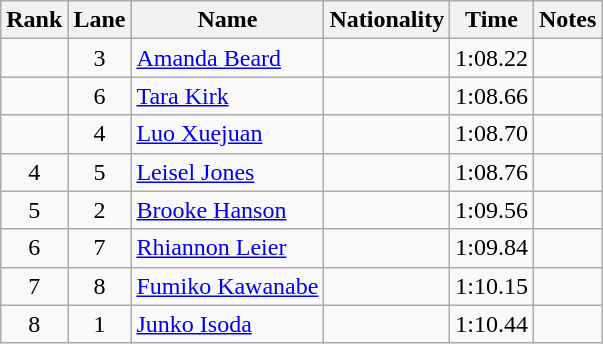<table class="wikitable sortable" style="text-align:center">
<tr>
<th>Rank</th>
<th>Lane</th>
<th>Name</th>
<th>Nationality</th>
<th>Time</th>
<th>Notes</th>
</tr>
<tr>
<td></td>
<td>3</td>
<td align=left><a href='#'>Amanda Beard</a></td>
<td align=left></td>
<td>1:08.22</td>
<td></td>
</tr>
<tr>
<td></td>
<td>6</td>
<td align=left><a href='#'>Tara Kirk</a></td>
<td align=left></td>
<td>1:08.66</td>
<td></td>
</tr>
<tr>
<td></td>
<td>4</td>
<td align=left><a href='#'>Luo Xuejuan</a></td>
<td align=left></td>
<td>1:08.70</td>
<td></td>
</tr>
<tr>
<td>4</td>
<td>5</td>
<td align=left><a href='#'>Leisel Jones</a></td>
<td align=left></td>
<td>1:08.76</td>
<td></td>
</tr>
<tr>
<td>5</td>
<td>2</td>
<td align=left><a href='#'>Brooke Hanson</a></td>
<td align=left></td>
<td>1:09.56</td>
<td></td>
</tr>
<tr>
<td>6</td>
<td>7</td>
<td align=left><a href='#'>Rhiannon Leier</a></td>
<td align=left></td>
<td>1:09.84</td>
<td></td>
</tr>
<tr>
<td>7</td>
<td>8</td>
<td align=left><a href='#'>Fumiko Kawanabe</a></td>
<td align=left></td>
<td>1:10.15</td>
<td></td>
</tr>
<tr>
<td>8</td>
<td>1</td>
<td align=left><a href='#'>Junko Isoda</a></td>
<td align=left></td>
<td>1:10.44</td>
<td></td>
</tr>
</table>
